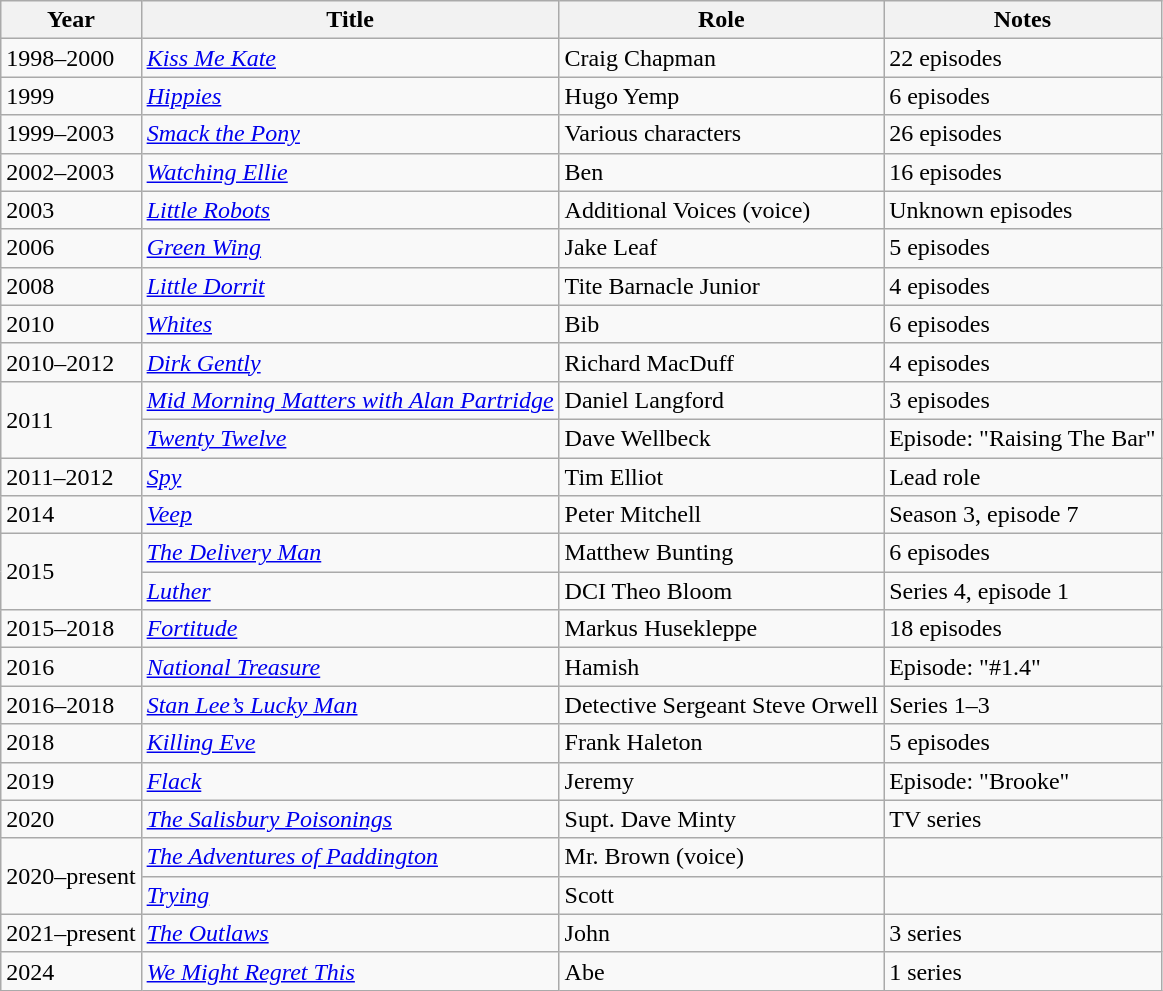<table class="wikitable sortable">
<tr>
<th>Year</th>
<th>Title</th>
<th>Role</th>
<th class="unsortable">Notes</th>
</tr>
<tr>
<td>1998–2000</td>
<td><em><a href='#'>Kiss Me Kate</a></em></td>
<td>Craig Chapman</td>
<td>22 episodes</td>
</tr>
<tr>
<td>1999</td>
<td><em><a href='#'>Hippies</a></em></td>
<td>Hugo Yemp</td>
<td>6 episodes</td>
</tr>
<tr>
<td>1999–2003</td>
<td><em><a href='#'>Smack the Pony</a></em></td>
<td>Various characters</td>
<td>26 episodes</td>
</tr>
<tr>
<td>2002–2003</td>
<td><em><a href='#'>Watching Ellie</a></em></td>
<td>Ben</td>
<td>16 episodes</td>
</tr>
<tr>
<td>2003</td>
<td><em><a href='#'>Little Robots</a></em></td>
<td>Additional Voices (voice)</td>
<td>Unknown episodes</td>
</tr>
<tr>
<td>2006</td>
<td><em><a href='#'>Green Wing</a></em></td>
<td>Jake Leaf</td>
<td>5 episodes</td>
</tr>
<tr>
<td>2008</td>
<td><em><a href='#'>Little Dorrit</a></em></td>
<td>Tite Barnacle Junior</td>
<td>4 episodes</td>
</tr>
<tr>
<td>2010</td>
<td><em><a href='#'>Whites</a></em></td>
<td>Bib</td>
<td>6 episodes</td>
</tr>
<tr>
<td>2010–2012</td>
<td><em><a href='#'>Dirk Gently</a></em></td>
<td>Richard MacDuff</td>
<td>4 episodes</td>
</tr>
<tr>
<td rowspan="2">2011</td>
<td><em><a href='#'>Mid Morning Matters with Alan Partridge</a></em></td>
<td>Daniel Langford</td>
<td>3 episodes</td>
</tr>
<tr>
<td><em><a href='#'>Twenty Twelve</a></em></td>
<td>Dave Wellbeck</td>
<td>Episode: "Raising The Bar"</td>
</tr>
<tr>
<td>2011–2012</td>
<td><em><a href='#'>Spy</a></em></td>
<td>Tim Elliot</td>
<td>Lead role</td>
</tr>
<tr>
<td>2014</td>
<td><em><a href='#'>Veep</a></em></td>
<td>Peter Mitchell</td>
<td>Season 3, episode 7</td>
</tr>
<tr>
<td rowspan="2">2015</td>
<td><em><a href='#'>The Delivery Man</a></em></td>
<td>Matthew Bunting</td>
<td>6 episodes</td>
</tr>
<tr>
<td><em><a href='#'>Luther</a></em></td>
<td>DCI Theo Bloom</td>
<td>Series 4, episode 1</td>
</tr>
<tr>
<td>2015–2018</td>
<td><em><a href='#'>Fortitude</a></em></td>
<td>Markus Husekleppe</td>
<td>18 episodes</td>
</tr>
<tr>
<td>2016</td>
<td><em><a href='#'>National Treasure</a></em></td>
<td>Hamish</td>
<td>Episode: "#1.4"</td>
</tr>
<tr>
<td>2016–2018</td>
<td><em><a href='#'>Stan Lee’s Lucky Man</a> </em></td>
<td>Detective Sergeant Steve Orwell</td>
<td>Series 1–3</td>
</tr>
<tr>
<td>2018</td>
<td><em><a href='#'>Killing Eve</a></em></td>
<td>Frank Haleton</td>
<td>5 episodes</td>
</tr>
<tr>
<td>2019</td>
<td><em><a href='#'>Flack</a></em></td>
<td>Jeremy</td>
<td>Episode: "Brooke"</td>
</tr>
<tr>
<td>2020</td>
<td><em><a href='#'>The Salisbury Poisonings</a></em></td>
<td>Supt. Dave Minty</td>
<td>TV series</td>
</tr>
<tr>
<td rowspan="2">2020–present</td>
<td><em><a href='#'>The Adventures of Paddington</a></em></td>
<td>Mr. Brown (voice)</td>
<td></td>
</tr>
<tr>
<td><em><a href='#'>Trying</a></em></td>
<td>Scott</td>
<td></td>
</tr>
<tr>
<td>2021–present</td>
<td><em><a href='#'>The Outlaws</a></em></td>
<td>John</td>
<td>3 series</td>
</tr>
<tr>
<td>2024</td>
<td><em><a href='#'>We Might Regret This</a></em></td>
<td>Abe</td>
<td>1 series</td>
</tr>
</table>
